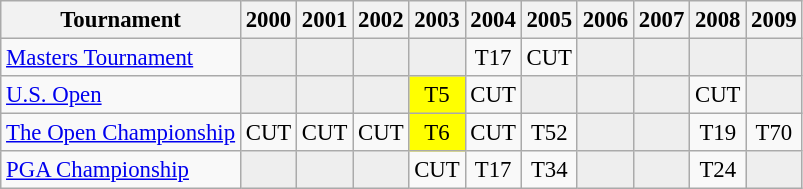<table class="wikitable" style="font-size:95%;text-align:center;">
<tr>
<th>Tournament</th>
<th>2000</th>
<th>2001</th>
<th>2002</th>
<th>2003</th>
<th>2004</th>
<th>2005</th>
<th>2006</th>
<th>2007</th>
<th>2008</th>
<th>2009</th>
</tr>
<tr>
<td align=left><a href='#'>Masters Tournament</a></td>
<td style="background:#eeeeee;"></td>
<td style="background:#eeeeee;"></td>
<td style="background:#eeeeee;"></td>
<td style="background:#eeeeee;"></td>
<td>T17</td>
<td>CUT</td>
<td style="background:#eeeeee;"></td>
<td style="background:#eeeeee;"></td>
<td style="background:#eeeeee;"></td>
<td style="background:#eeeeee;"></td>
</tr>
<tr>
<td align=left><a href='#'>U.S. Open</a></td>
<td style="background:#eeeeee;"></td>
<td style="background:#eeeeee;"></td>
<td style="background:#eeeeee;"></td>
<td style="background:yellow;">T5</td>
<td>CUT</td>
<td style="background:#eeeeee;"></td>
<td style="background:#eeeeee;"></td>
<td style="background:#eeeeee;"></td>
<td>CUT</td>
<td style="background:#eeeeee;"></td>
</tr>
<tr>
<td align=left><a href='#'>The Open Championship</a></td>
<td>CUT</td>
<td>CUT</td>
<td>CUT</td>
<td style="background:yellow;">T6</td>
<td>CUT</td>
<td>T52</td>
<td style="background:#eeeeee;"></td>
<td style="background:#eeeeee;"></td>
<td>T19</td>
<td>T70</td>
</tr>
<tr>
<td align=left><a href='#'>PGA Championship</a></td>
<td style="background:#eeeeee;"></td>
<td style="background:#eeeeee;"></td>
<td style="background:#eeeeee;"></td>
<td>CUT</td>
<td>T17</td>
<td>T34</td>
<td style="background:#eeeeee;"></td>
<td style="background:#eeeeee;"></td>
<td>T24</td>
<td style="background:#eeeeee;"></td>
</tr>
</table>
